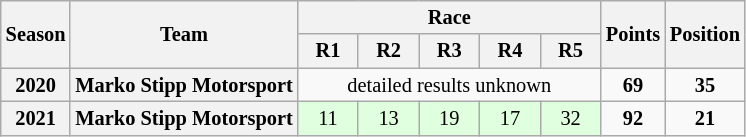<table class="wikitable" style="text-align:center; font-size:85%;">
<tr>
<th rowspan="2">Season</th>
<th rowspan="2">Team</th>
<th colspan="5">Race</th>
<th rowspan="2"><strong>Points</strong></th>
<th rowspan="2">Position</th>
</tr>
<tr>
<th style="width:2.5em">R1</th>
<th style="width:2.5em">R2</th>
<th style="width:2.5em">R3</th>
<th style="width:2.5em">R4</th>
<th style="width:2.5em">R5</th>
</tr>
<tr>
<th>2020</th>
<th>Marko Stipp Motorsport</th>
<td colspan="5">detailed results unknown</td>
<td><strong>69</strong></td>
<td><strong>35</strong></td>
</tr>
<tr>
<th>2021</th>
<th>Marko Stipp Motorsport</th>
<td style="background:#DFFFDF;">11</td>
<td style="background:#DFFFDF;">13</td>
<td style="background:#DFFFDF;">19</td>
<td style="background:#DFFFDF;">17</td>
<td style="background:#DFFFDF;">32</td>
<td><strong>92</strong></td>
<td><strong>21</strong></td>
</tr>
</table>
